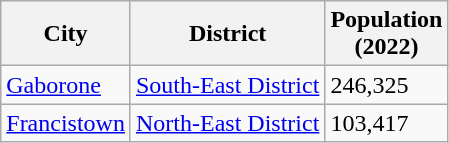<table class="wikitable sortable sticky-header col3right">
<tr>
<th>City</th>
<th>District</th>
<th>Population<br>(2022)</th>
</tr>
<tr>
<td><a href='#'>Gaborone</a></td>
<td><a href='#'>South-East District</a></td>
<td>246,325</td>
</tr>
<tr>
<td><a href='#'>Francistown</a></td>
<td><a href='#'>North-East District</a></td>
<td>103,417</td>
</tr>
</table>
